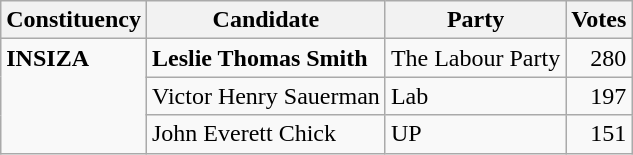<table class="wikitable">
<tr>
<th align="left">Constituency</th>
<th align="center" valign="top">Candidate</th>
<th align="center" valign="top">Party</th>
<th align="center" valign="top">Votes</th>
</tr>
<tr>
<td valign="top" rowspan="3"><strong>INSIZA</strong></td>
<td align="left"><strong>Leslie Thomas Smith</strong></td>
<td align="left">The Labour Party</td>
<td align="right">280</td>
</tr>
<tr>
<td align="left">Victor Henry Sauerman</td>
<td align="left">Lab</td>
<td align="right">197</td>
</tr>
<tr>
<td align="left">John Everett Chick</td>
<td align="left">UP</td>
<td align="right">151</td>
</tr>
</table>
